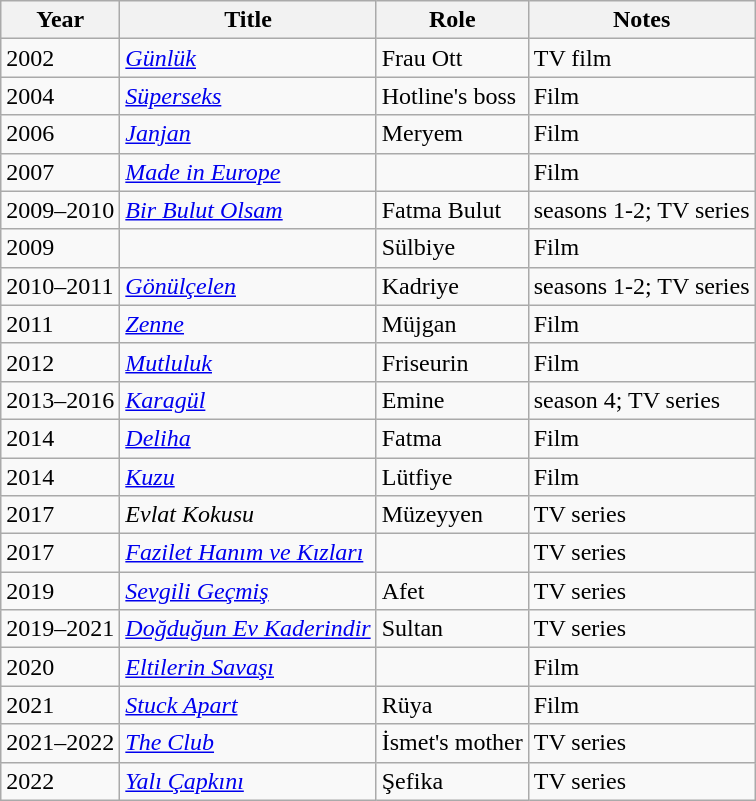<table class="wikitable sortable">
<tr>
<th>Year</th>
<th>Title</th>
<th>Role</th>
<th class="unsortable">Notes</th>
</tr>
<tr>
<td>2002</td>
<td><em><a href='#'>Günlük</a></em></td>
<td>Frau Ott</td>
<td>TV film</td>
</tr>
<tr>
<td>2004</td>
<td><em><a href='#'>Süperseks</a></em></td>
<td>Hotline's boss</td>
<td>Film</td>
</tr>
<tr>
<td>2006</td>
<td><em><a href='#'>Janjan</a></em></td>
<td>Meryem</td>
<td>Film</td>
</tr>
<tr>
<td>2007</td>
<td><em><a href='#'>Made in Europe</a></em></td>
<td></td>
<td>Film</td>
</tr>
<tr>
<td>2009–2010</td>
<td><em><a href='#'>Bir Bulut Olsam</a></em></td>
<td>Fatma Bulut</td>
<td>seasons 1-2; TV series</td>
</tr>
<tr>
<td>2009</td>
<td><em></em></td>
<td>Sülbiye</td>
<td>Film</td>
</tr>
<tr>
<td>2010–2011</td>
<td><em><a href='#'>Gönülçelen</a></em></td>
<td>Kadriye</td>
<td>seasons 1-2; TV series</td>
</tr>
<tr>
<td>2011</td>
<td><em><a href='#'>Zenne</a></em></td>
<td>Müjgan</td>
<td>Film</td>
</tr>
<tr>
<td>2012</td>
<td><em><a href='#'>Mutluluk</a></em></td>
<td>Friseurin</td>
<td>Film</td>
</tr>
<tr>
<td>2013–2016</td>
<td><em><a href='#'>Karagül</a></em></td>
<td>Emine</td>
<td>season 4; TV series</td>
</tr>
<tr>
<td>2014</td>
<td><em><a href='#'>Deliha</a></em></td>
<td>Fatma</td>
<td>Film</td>
</tr>
<tr>
<td>2014</td>
<td><em><a href='#'>Kuzu</a></em></td>
<td>Lütfiye</td>
<td>Film</td>
</tr>
<tr>
<td>2017</td>
<td><em>Evlat Kokusu</em></td>
<td>Müzeyyen</td>
<td>TV series</td>
</tr>
<tr>
<td>2017</td>
<td><em><a href='#'>Fazilet Hanım ve Kızları</a></em></td>
<td></td>
<td>TV series</td>
</tr>
<tr>
<td>2019</td>
<td><em><a href='#'>Sevgili Geçmiş</a></em></td>
<td>Afet</td>
<td>TV series</td>
</tr>
<tr>
<td>2019–2021</td>
<td><em><a href='#'>Doğduğun Ev Kaderindir</a></em></td>
<td>Sultan</td>
<td>TV series</td>
</tr>
<tr>
<td>2020</td>
<td><em><a href='#'>Eltilerin Savaşı</a></em></td>
<td></td>
<td>Film</td>
</tr>
<tr>
<td>2021</td>
<td><em><a href='#'>Stuck Apart</a></em></td>
<td>Rüya</td>
<td>Film</td>
</tr>
<tr>
<td>2021–2022</td>
<td><em><a href='#'>The Club</a></em></td>
<td>İsmet's mother</td>
<td>TV series</td>
</tr>
<tr>
<td>2022</td>
<td><em><a href='#'>Yalı Çapkını</a></em></td>
<td>Şefika</td>
<td>TV series</td>
</tr>
</table>
